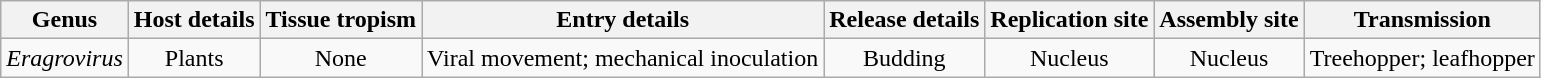<table class="wikitable sortable" style="text-align:center">
<tr>
<th>Genus</th>
<th>Host details</th>
<th>Tissue tropism</th>
<th>Entry details</th>
<th>Release details</th>
<th>Replication site</th>
<th>Assembly site</th>
<th>Transmission</th>
</tr>
<tr>
<td><em>Eragrovirus</em></td>
<td>Plants</td>
<td>None</td>
<td>Viral movement; mechanical inoculation</td>
<td>Budding</td>
<td>Nucleus</td>
<td>Nucleus</td>
<td>Treehopper; leafhopper</td>
</tr>
</table>
